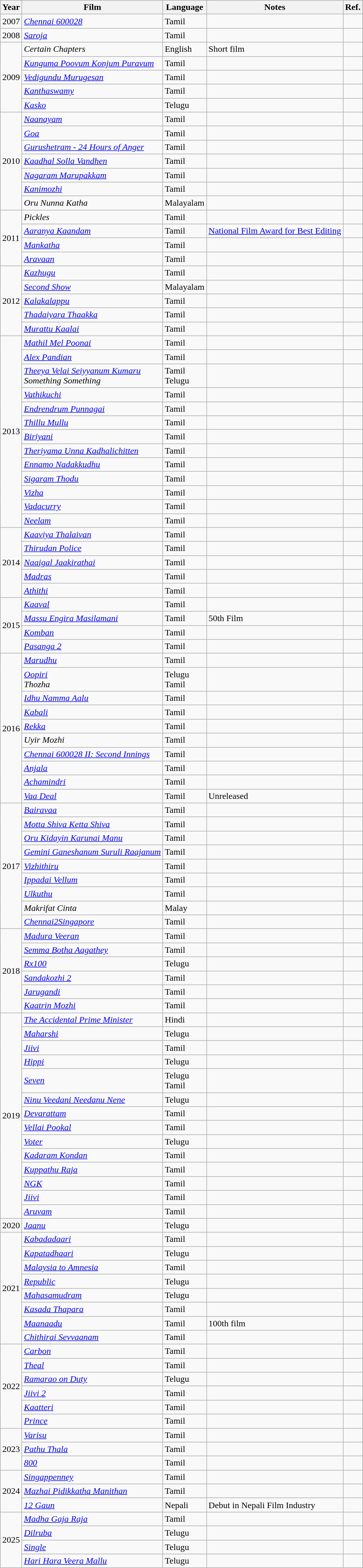<table class="wikitable sortable">
<tr>
<th>Year</th>
<th>Film</th>
<th>Language</th>
<th>Notes</th>
<th>Ref.</th>
</tr>
<tr>
<td>2007</td>
<td><em><a href='#'>Chennai 600028</a></em></td>
<td>Tamil</td>
<td></td>
<td></td>
</tr>
<tr>
<td>2008</td>
<td><em><a href='#'>Saroja</a></em></td>
<td>Tamil</td>
<td></td>
<td></td>
</tr>
<tr>
<td rowspan="5">2009</td>
<td><em>Certain Chapters</em></td>
<td>English</td>
<td>Short film</td>
<td></td>
</tr>
<tr>
<td><em><a href='#'>Kunguma Poovum Konjum Puravum</a></em></td>
<td>Tamil</td>
<td></td>
<td></td>
</tr>
<tr>
<td><em><a href='#'>Vedigundu Murugesan</a></em></td>
<td>Tamil</td>
<td></td>
<td></td>
</tr>
<tr>
<td><em><a href='#'>Kanthaswamy</a></em></td>
<td>Tamil</td>
<td></td>
<td></td>
</tr>
<tr>
<td><em><a href='#'>Kasko</a></em></td>
<td>Telugu</td>
<td></td>
<td></td>
</tr>
<tr>
<td rowspan="7">2010</td>
<td><em><a href='#'>Naanayam</a></em></td>
<td>Tamil</td>
<td></td>
<td></td>
</tr>
<tr>
<td><em><a href='#'>Goa</a></em></td>
<td>Tamil</td>
<td></td>
<td></td>
</tr>
<tr>
<td><em><a href='#'>Gurushetram - 24 Hours of Anger</a></em></td>
<td>Tamil</td>
<td></td>
<td></td>
</tr>
<tr>
<td><em><a href='#'>Kaadhal Solla Vandhen</a></em></td>
<td>Tamil</td>
<td></td>
<td></td>
</tr>
<tr>
<td><em><a href='#'>Nagaram Marupakkam</a></em></td>
<td>Tamil</td>
<td></td>
<td></td>
</tr>
<tr>
<td><em><a href='#'>Kanimozhi</a></em></td>
<td>Tamil</td>
<td></td>
<td></td>
</tr>
<tr>
<td><em>Oru Nunna Katha</em></td>
<td>Malayalam</td>
<td></td>
<td></td>
</tr>
<tr>
<td rowspan="4">2011</td>
<td><em>Pickles</em></td>
<td>Tamil</td>
<td></td>
<td></td>
</tr>
<tr>
<td><em><a href='#'>Aaranya Kaandam</a></em></td>
<td>Tamil</td>
<td><a href='#'>National Film Award for Best Editing</a></td>
<td></td>
</tr>
<tr>
<td><em><a href='#'>Mankatha</a></em></td>
<td>Tamil</td>
<td></td>
<td></td>
</tr>
<tr>
<td><em><a href='#'>Aravaan</a></em></td>
<td>Tamil</td>
<td></td>
<td></td>
</tr>
<tr>
<td rowspan="5">2012</td>
<td><em><a href='#'>Kazhugu</a></em></td>
<td>Tamil</td>
<td></td>
<td></td>
</tr>
<tr>
<td><em><a href='#'>Second Show</a></em></td>
<td>Malayalam</td>
<td></td>
<td></td>
</tr>
<tr>
<td><em><a href='#'>Kalakalappu</a></em></td>
<td>Tamil</td>
<td></td>
<td></td>
</tr>
<tr>
<td><em><a href='#'>Thadaiyara Thaakka</a></em></td>
<td>Tamil</td>
<td></td>
<td></td>
</tr>
<tr>
<td><em><a href='#'>Murattu Kaalai</a></em></td>
<td>Tamil</td>
<td></td>
<td></td>
</tr>
<tr>
<td rowspan="13">2013</td>
<td><em><a href='#'>Mathil Mel Poonai</a></em></td>
<td>Tamil</td>
<td></td>
<td></td>
</tr>
<tr>
<td><em><a href='#'>Alex Pandian</a></em></td>
<td>Tamil</td>
<td></td>
<td></td>
</tr>
<tr>
<td><em><a href='#'>Theeya Velai Seiyyanum Kumaru</a></em><br><em>Something Something</em></td>
<td>Tamil<br>Telugu</td>
<td></td>
<td></td>
</tr>
<tr>
<td><em><a href='#'>Vathikuchi</a></em></td>
<td>Tamil</td>
<td></td>
<td></td>
</tr>
<tr>
<td><em><a href='#'>Endrendrum Punnagai</a></em></td>
<td>Tamil</td>
<td></td>
<td></td>
</tr>
<tr>
<td><em><a href='#'>Thillu Mullu</a></em></td>
<td>Tamil</td>
<td></td>
<td></td>
</tr>
<tr>
<td><em><a href='#'>Biriyani</a></em></td>
<td>Tamil</td>
<td></td>
<td></td>
</tr>
<tr>
<td><em><a href='#'>Theriyama Unna Kadhalichitten</a></em></td>
<td>Tamil</td>
<td></td>
<td></td>
</tr>
<tr>
<td><em><a href='#'>Ennamo Nadakkudhu</a></em></td>
<td>Tamil</td>
<td></td>
<td></td>
</tr>
<tr>
<td><em><a href='#'>Sigaram Thodu</a></em></td>
<td>Tamil</td>
<td></td>
<td></td>
</tr>
<tr>
<td><em><a href='#'>Vizha</a></em></td>
<td>Tamil</td>
<td></td>
<td></td>
</tr>
<tr>
<td><em><a href='#'>Vadacurry</a></em></td>
<td>Tamil</td>
<td></td>
<td></td>
</tr>
<tr>
<td><em><a href='#'>Neelam</a></em></td>
<td>Tamil</td>
<td></td>
<td></td>
</tr>
<tr>
<td rowspan="5">2014</td>
<td><em><a href='#'>Kaaviya Thalaivan</a></em></td>
<td>Tamil</td>
<td></td>
<td></td>
</tr>
<tr>
<td><em><a href='#'>Thirudan Police</a></em></td>
<td>Tamil</td>
<td></td>
<td></td>
</tr>
<tr>
<td><em><a href='#'>Naaigal Jaakirathai</a></em></td>
<td>Tamil</td>
<td></td>
<td></td>
</tr>
<tr>
<td><em><a href='#'>Madras</a></em></td>
<td>Tamil</td>
<td></td>
<td></td>
</tr>
<tr>
<td><em><a href='#'>Athithi</a></em></td>
<td>Tamil</td>
<td></td>
<td></td>
</tr>
<tr>
<td rowspan="4">2015</td>
<td><em><a href='#'>Kaaval</a></em></td>
<td>Tamil</td>
<td></td>
<td></td>
</tr>
<tr>
<td><em><a href='#'>Massu Engira Masilamani</a></em></td>
<td>Tamil</td>
<td>50th Film</td>
<td></td>
</tr>
<tr>
<td><em><a href='#'>Komban</a></em></td>
<td>Tamil</td>
<td></td>
<td></td>
</tr>
<tr>
<td><em><a href='#'>Pasanga 2</a></em></td>
<td>Tamil</td>
<td></td>
<td></td>
</tr>
<tr>
<td rowspan="10">2016</td>
<td><em><a href='#'>Marudhu</a></em></td>
<td>Tamil</td>
<td></td>
<td></td>
</tr>
<tr>
<td><em><a href='#'>Oopiri</a></em><br><em>Thozha</em></td>
<td>Telugu<br>Tamil</td>
<td></td>
<td></td>
</tr>
<tr>
<td><em><a href='#'>Idhu Namma Aalu</a></em></td>
<td>Tamil</td>
<td></td>
<td></td>
</tr>
<tr>
<td><em><a href='#'>Kabali</a></em></td>
<td>Tamil</td>
<td></td>
<td></td>
</tr>
<tr>
<td><em><a href='#'>Rekka</a></em></td>
<td>Tamil</td>
<td></td>
<td></td>
</tr>
<tr>
<td><em>Uyir Mozhi</em></td>
<td>Tamil</td>
<td></td>
<td></td>
</tr>
<tr>
<td><em><a href='#'>Chennai 600028 II: Second Innings</a></em></td>
<td>Tamil</td>
<td></td>
<td></td>
</tr>
<tr>
<td><em><a href='#'>Anjala</a></em></td>
<td>Tamil</td>
<td></td>
<td></td>
</tr>
<tr>
<td><em><a href='#'>Achamindri</a></em></td>
<td>Tamil</td>
<td></td>
<td></td>
</tr>
<tr>
<td><em><a href='#'>Vaa Deal</a></em></td>
<td>Tamil</td>
<td>Unreleased</td>
<td></td>
</tr>
<tr>
<td rowspan="9">2017</td>
<td><em><a href='#'>Bairavaa</a></em></td>
<td>Tamil</td>
<td></td>
<td></td>
</tr>
<tr>
<td><em><a href='#'>Motta Shiva Ketta Shiva</a></em></td>
<td>Tamil</td>
<td></td>
<td></td>
</tr>
<tr>
<td><em><a href='#'>Oru Kidayin Karunai Manu</a></em></td>
<td>Tamil</td>
<td></td>
<td></td>
</tr>
<tr>
<td><em><a href='#'>Gemini Ganeshanum Suruli Raajanum</a></em></td>
<td>Tamil</td>
<td></td>
<td></td>
</tr>
<tr>
<td><em><a href='#'>Vizhithiru</a></em></td>
<td>Tamil</td>
<td></td>
<td></td>
</tr>
<tr>
<td><em><a href='#'>Ippadai Vellum</a></em></td>
<td>Tamil</td>
<td></td>
<td></td>
</tr>
<tr>
<td><em><a href='#'>Ulkuthu</a></em></td>
<td>Tamil</td>
<td></td>
<td></td>
</tr>
<tr>
<td><em>Makrifat Cinta</em></td>
<td>Malay</td>
<td></td>
<td></td>
</tr>
<tr>
<td><em><a href='#'>Chennai2Singapore</a></em></td>
<td>Tamil</td>
<td></td>
<td></td>
</tr>
<tr>
<td rowspan="6">2018</td>
<td><em><a href='#'>Madura Veeran</a></em></td>
<td>Tamil</td>
<td></td>
<td></td>
</tr>
<tr>
<td><em><a href='#'>Semma Botha Aagathey</a></em></td>
<td>Tamil</td>
<td></td>
<td></td>
</tr>
<tr>
<td><em><a href='#'>Rx100</a></em></td>
<td>Telugu</td>
<td></td>
<td></td>
</tr>
<tr>
<td><em><a href='#'>Sandakozhi 2</a></em></td>
<td>Tamil</td>
<td></td>
<td></td>
</tr>
<tr>
<td><em><a href='#'>Jarugandi</a></em></td>
<td>Tamil</td>
<td></td>
<td></td>
</tr>
<tr>
<td><em><a href='#'>Kaatrin Mozhi</a></em></td>
<td>Tamil</td>
<td></td>
<td></td>
</tr>
<tr>
<td rowspan="14">2019</td>
<td><em><a href='#'>The Accidental Prime Minister</a></em></td>
<td>Hindi</td>
<td></td>
<td></td>
</tr>
<tr>
<td><em><a href='#'>Maharshi</a></em></td>
<td>Telugu</td>
<td></td>
<td></td>
</tr>
<tr>
<td><em><a href='#'>Jiivi</a></em></td>
<td>Tamil</td>
<td></td>
<td></td>
</tr>
<tr>
<td><em><a href='#'>Hippi</a></em></td>
<td>Telugu</td>
<td></td>
<td></td>
</tr>
<tr>
<td><em><a href='#'>Seven</a></em></td>
<td>Telugu<br>Tamil</td>
<td></td>
<td></td>
</tr>
<tr>
<td><em><a href='#'>Ninu Veedani Needanu Nene</a></em></td>
<td>Telugu</td>
<td></td>
<td></td>
</tr>
<tr>
<td><em><a href='#'>Devarattam</a></em></td>
<td>Tamil</td>
<td></td>
<td></td>
</tr>
<tr>
<td><em><a href='#'>Vellai Pookal</a></em></td>
<td>Tamil</td>
<td></td>
<td></td>
</tr>
<tr>
<td><em><a href='#'>Voter</a></em></td>
<td>Telugu</td>
<td></td>
<td></td>
</tr>
<tr>
<td><em><a href='#'>Kadaram Kondan</a></em></td>
<td>Tamil</td>
<td></td>
<td></td>
</tr>
<tr>
<td><em><a href='#'>Kuppathu Raja</a></em></td>
<td>Tamil</td>
<td></td>
<td></td>
</tr>
<tr>
<td><em><a href='#'>NGK</a></em></td>
<td>Tamil</td>
<td></td>
<td></td>
</tr>
<tr>
<td><em><a href='#'>Jiivi</a></em></td>
<td>Tamil</td>
<td></td>
<td></td>
</tr>
<tr>
<td><em><a href='#'>Aruvam</a></em></td>
<td>Tamil</td>
<td></td>
<td></td>
</tr>
<tr>
<td>2020</td>
<td><em><a href='#'>Jaanu</a></em></td>
<td>Telugu</td>
<td></td>
<td></td>
</tr>
<tr>
<td rowspan="8">2021</td>
<td><em><a href='#'>Kabadadaari</a></em></td>
<td>Tamil</td>
<td></td>
<td></td>
</tr>
<tr>
<td><em><a href='#'>Kapatadhaari</a></em></td>
<td>Telugu</td>
<td></td>
<td></td>
</tr>
<tr>
<td><em><a href='#'>Malaysia to Amnesia</a></em></td>
<td>Tamil</td>
<td></td>
<td></td>
</tr>
<tr>
<td><em><a href='#'>Republic</a></em></td>
<td>Telugu</td>
<td></td>
<td></td>
</tr>
<tr>
<td><em><a href='#'>Mahasamudram</a></em></td>
<td>Telugu</td>
<td></td>
<td></td>
</tr>
<tr>
<td><em><a href='#'>Kasada Thapara</a></em></td>
<td>Tamil</td>
<td></td>
<td></td>
</tr>
<tr>
<td><em><a href='#'>Maanaadu</a></em></td>
<td>Tamil</td>
<td>100th film</td>
<td></td>
</tr>
<tr>
<td><em><a href='#'>Chithirai Sevvaanam</a></em></td>
<td>Tamil</td>
<td></td>
<td></td>
</tr>
<tr>
<td rowspan="6">2022</td>
<td><em><a href='#'>Carbon</a></em></td>
<td>Tamil</td>
<td></td>
<td></td>
</tr>
<tr>
<td><em><a href='#'>Theal</a></em></td>
<td>Tamil</td>
<td></td>
<td></td>
</tr>
<tr>
<td><em><a href='#'>Ramarao on Duty</a></em></td>
<td>Telugu</td>
<td></td>
<td></td>
</tr>
<tr>
<td><em><a href='#'>Jiivi 2</a></em></td>
<td>Tamil</td>
<td></td>
<td></td>
</tr>
<tr>
<td><em><a href='#'>Kaatteri</a></em></td>
<td>Tamil</td>
<td></td>
<td></td>
</tr>
<tr>
<td><em><a href='#'>Prince</a></em></td>
<td>Tamil</td>
<td></td>
<td></td>
</tr>
<tr>
<td rowspan="3">2023</td>
<td><em><a href='#'>Varisu</a></em></td>
<td>Tamil</td>
<td></td>
<td></td>
</tr>
<tr>
<td><em><a href='#'>Pathu Thala</a></em></td>
<td>Tamil</td>
<td></td>
<td></td>
</tr>
<tr>
<td><a href='#'><em>800</em></a></td>
<td>Tamil</td>
<td></td>
<td></td>
</tr>
<tr>
<td rowspan="3">2024</td>
<td><em><a href='#'>Singappenney</a></em></td>
<td>Tamil</td>
<td></td>
<td></td>
</tr>
<tr>
<td><em><a href='#'>Mazhai Pidikkatha Manithan</a></em></td>
<td>Tamil</td>
<td></td>
<td></td>
</tr>
<tr>
<td><em><a href='#'>12 Gaun</a></em></td>
<td>Nepali</td>
<td>Debut in Nepali Film Industry</td>
<td></td>
</tr>
<tr>
<td rowspan="4">2025</td>
<td><em><a href='#'>Madha Gaja Raja</a></em></td>
<td>Tamil</td>
<td></td>
</tr>
<tr>
<td><em><a href='#'>Dilruba</a></em></td>
<td>Telugu</td>
<td></td>
<td></td>
</tr>
<tr>
<td><em><a href='#'>Single</a></em></td>
<td>Telugu</td>
<td></td>
<td></td>
</tr>
<tr>
<td><em><a href='#'>Hari Hara Veera Mallu</a></em></td>
<td>Telugu</td>
<td></td>
<td></td>
</tr>
</table>
